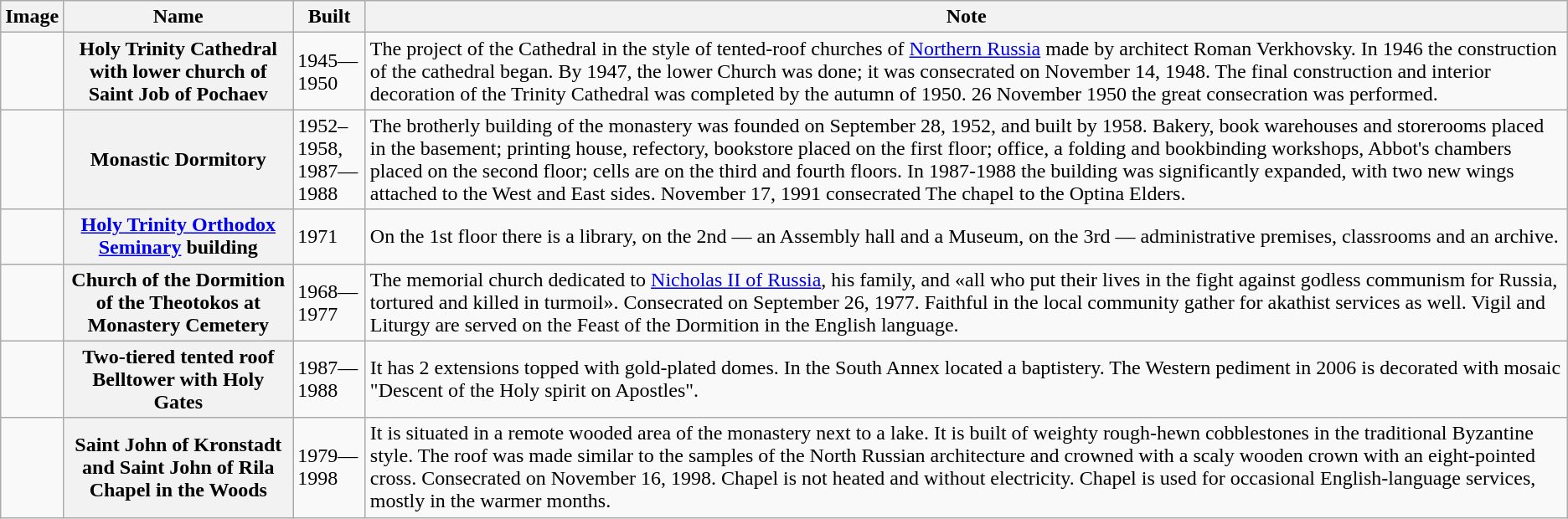<table class="wikitable">
<tr>
<th>Image</th>
<th>Name</th>
<th>Built</th>
<th>Note</th>
</tr>
<tr>
<td></td>
<th>Holy Trinity Cathedral with lower church of Saint Job of Pochaev</th>
<td>1945—1950</td>
<td>The project of the Cathedral in the style of tented-roof churches of <a href='#'>Northern Russia</a> made by architect Roman Verkhovsky. In 1946 the construction of the cathedral began. By 1947, the lower Church was done; it was consecrated on November 14, 1948. The final construction and interior decoration of the Trinity Cathedral was completed by the autumn of 1950. 26 November 1950 the great consecration was performed.</td>
</tr>
<tr>
<td></td>
<th>Monastic Dormitory</th>
<td>1952–1958,<br> 1987—1988</td>
<td>The brotherly building of the monastery was founded on September 28, 1952, and built by 1958. Bakery, book warehouses and storerooms placed in the basement; printing house, refectory, bookstore placed on the first floor; office, a folding and bookbinding workshops, Abbot's chambers placed on the second floor; cells are on the third and fourth floors. In 1987-1988 the building was significantly expanded, with two new wings attached to the West and East sides. November 17, 1991 consecrated The chapel to the Optina Elders.</td>
</tr>
<tr>
<td></td>
<th><a href='#'>Holy Trinity Orthodox Seminary</a> building</th>
<td>1971</td>
<td>On the 1st floor there is a library, on the 2nd — an Assembly hall and a Museum, on the 3rd — administrative premises, classrooms and an archive.</td>
</tr>
<tr>
<td></td>
<th>Church of the Dormition of the Theotokos at Monastery Cemetery</th>
<td>1968—1977</td>
<td>The memorial church dedicated to <a href='#'>Nicholas II of Russia</a>, his family, and «all who put their lives in the fight against godless communism for Russia, tortured and killed in turmoil». Consecrated on September 26, 1977. Faithful in the local community gather for akathist services as well. Vigil and Liturgy are served on the Feast of the Dormition in the English language.</td>
</tr>
<tr>
<td></td>
<th>Two-tiered tented roof Belltower with Holy Gates</th>
<td>1987—1988</td>
<td>It has 2 extensions topped with gold-plated domes. In the South Annex located a baptistery. The Western pediment in 2006 is decorated with mosaic "Descent of the Holy spirit on Apostles".</td>
</tr>
<tr>
<td></td>
<th>Saint John of Kronstadt and Saint John of Rila Chapel in the Woods</th>
<td>1979—1998</td>
<td>It is situated in a remote wooded area of the monastery next to a lake. It is built of weighty rough-hewn cobblestones in the traditional Byzantine style. The roof was made similar to the samples of the North Russian architecture and crowned with a scaly wooden crown with an eight-pointed cross. Consecrated on November 16, 1998. Chapel is not heated and without electricity. Chapel is used for occasional English-language services, mostly in the warmer months.</td>
</tr>
</table>
